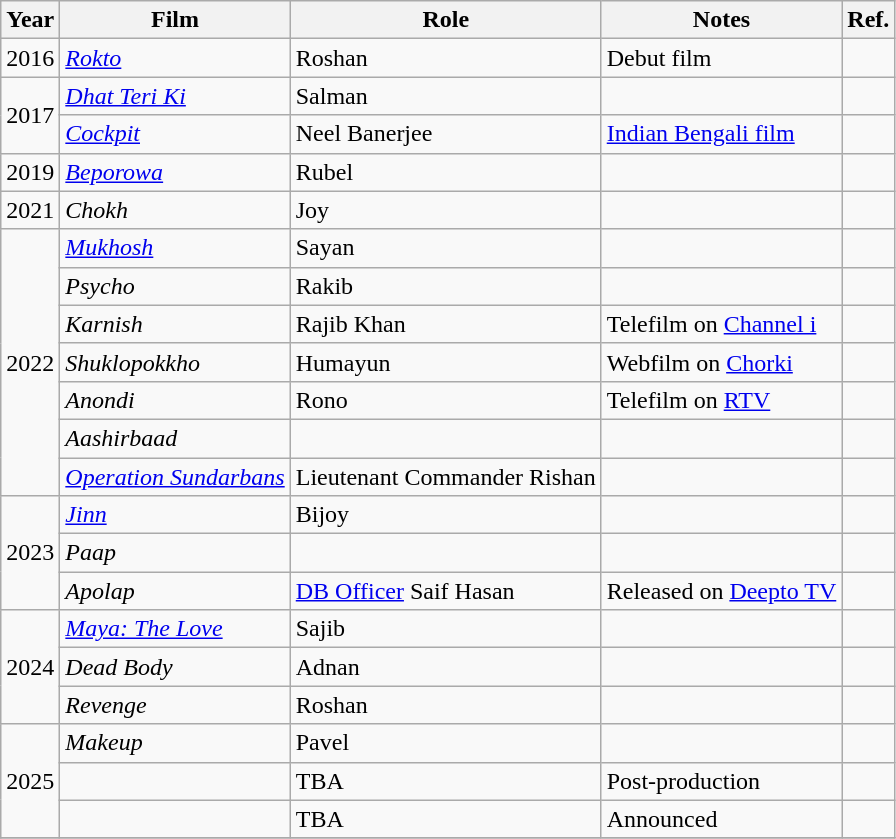<table class="wikitable sortable">
<tr>
<th>Year</th>
<th>Film</th>
<th>Role</th>
<th>Notes</th>
<th>Ref.</th>
</tr>
<tr>
<td rowspan="1">2016</td>
<td><em><a href='#'>Rokto</a></em></td>
<td>Roshan</td>
<td>Debut film</td>
<td></td>
</tr>
<tr>
<td rowspan="2">2017</td>
<td><em><a href='#'>Dhat Teri Ki</a></em></td>
<td>Salman</td>
<td></td>
<td></td>
</tr>
<tr>
<td><em><a href='#'>Cockpit</a></em></td>
<td>Neel Banerjee</td>
<td><a href='#'>Indian Bengali film</a></td>
<td></td>
</tr>
<tr>
<td>2019</td>
<td><em><a href='#'>Beporowa</a></em></td>
<td>Rubel</td>
<td></td>
<td></td>
</tr>
<tr>
<td>2021</td>
<td><em>Chokh</em></td>
<td>Joy</td>
<td></td>
<td></td>
</tr>
<tr>
<td rowspan="7">2022</td>
<td><em><a href='#'>Mukhosh</a></em></td>
<td>Sayan</td>
<td></td>
<td></td>
</tr>
<tr>
<td><em>Psycho</em></td>
<td>Rakib</td>
<td></td>
<td></td>
</tr>
<tr>
<td><em>Karnish</em></td>
<td>Rajib Khan</td>
<td>Telefilm on <a href='#'>Channel i</a></td>
<td></td>
</tr>
<tr>
<td><em>Shuklopokkho</em></td>
<td>Humayun</td>
<td>Webfilm on <a href='#'>Chorki</a></td>
<td></td>
</tr>
<tr>
<td><em>Anondi</em></td>
<td>Rono</td>
<td>Telefilm on <a href='#'>RTV</a></td>
<td></td>
</tr>
<tr>
<td><em>Aashirbaad</em></td>
<td></td>
<td></td>
<td></td>
</tr>
<tr>
<td><em><a href='#'>Operation Sundarbans</a></em></td>
<td>Lieutenant Commander Rishan</td>
<td></td>
<td></td>
</tr>
<tr>
<td rowspan="3">2023</td>
<td><em><a href='#'>Jinn</a></em></td>
<td>Bijoy</td>
<td></td>
<td></td>
</tr>
<tr>
<td><em>Paap</em></td>
<td></td>
<td></td>
<td></td>
</tr>
<tr>
<td><em>Apolap</em></td>
<td><a href='#'>DB Officer</a> Saif Hasan</td>
<td>Released on <a href='#'>Deepto TV</a></td>
<td></td>
</tr>
<tr>
<td rowspan="3">2024</td>
<td><em><a href='#'>Maya: The Love</a></em></td>
<td>Sajib</td>
<td></td>
<td></td>
</tr>
<tr>
<td><em>Dead Body</em></td>
<td>Adnan</td>
<td></td>
<td></td>
</tr>
<tr>
<td><em>Revenge</em></td>
<td>Roshan</td>
<td></td>
<td></td>
</tr>
<tr>
<td rowspan="3">2025</td>
<td><em>Makeup</em></td>
<td>Pavel</td>
<td></td>
<td></td>
</tr>
<tr>
<td></td>
<td>TBA</td>
<td>Post-production</td>
<td></td>
</tr>
<tr>
<td></td>
<td>TBA</td>
<td>Announced</td>
<td></td>
</tr>
<tr>
</tr>
</table>
